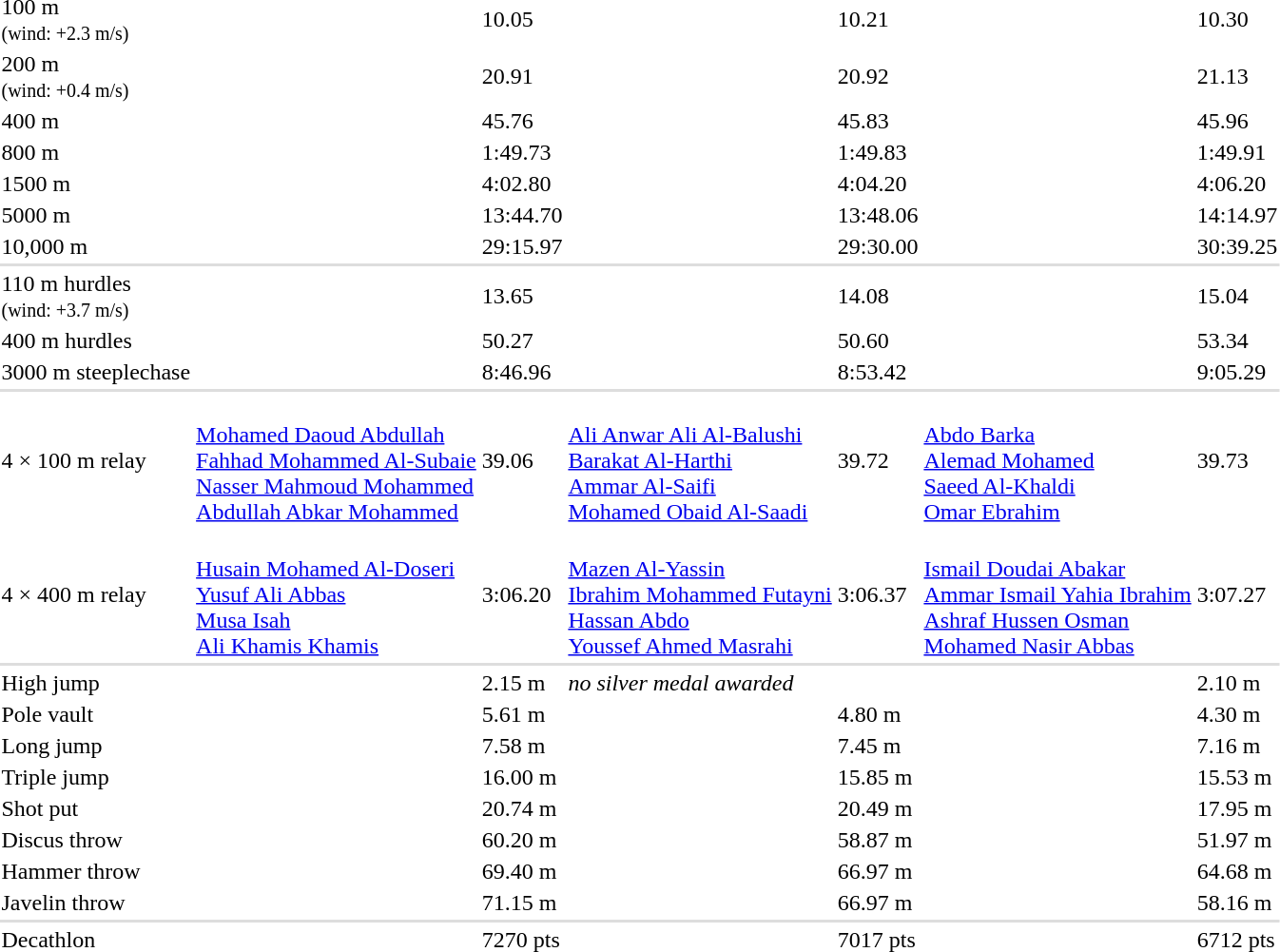<table>
<tr>
<td>100 m<br><small>(wind: +2.3 m/s)</small></td>
<td></td>
<td>10.05</td>
<td></td>
<td>10.21</td>
<td></td>
<td>10.30</td>
</tr>
<tr>
<td>200 m<br><small>(wind: +0.4 m/s)</small></td>
<td></td>
<td>20.91</td>
<td></td>
<td>20.92</td>
<td></td>
<td>21.13</td>
</tr>
<tr>
<td>400 m</td>
<td></td>
<td>45.76</td>
<td></td>
<td>45.83</td>
<td></td>
<td>45.96</td>
</tr>
<tr>
<td>800 m</td>
<td></td>
<td>1:49.73</td>
<td></td>
<td>1:49.83</td>
<td></td>
<td>1:49.91</td>
</tr>
<tr>
<td>1500 m</td>
<td></td>
<td>4:02.80</td>
<td></td>
<td>4:04.20</td>
<td></td>
<td>4:06.20</td>
</tr>
<tr>
<td>5000 m</td>
<td></td>
<td>13:44.70</td>
<td></td>
<td>13:48.06</td>
<td></td>
<td>14:14.97</td>
</tr>
<tr>
<td>10,000 m</td>
<td></td>
<td>29:15.97</td>
<td></td>
<td>29:30.00</td>
<td></td>
<td>30:39.25 </td>
</tr>
<tr bgcolor=#dddddd>
<td colspan=7></td>
</tr>
<tr>
<td>110 m hurdles<br><small>(wind: +3.7 m/s)</small></td>
<td></td>
<td>13.65</td>
<td></td>
<td>14.08</td>
<td></td>
<td>15.04</td>
</tr>
<tr>
<td>400 m hurdles</td>
<td></td>
<td>50.27</td>
<td></td>
<td>50.60</td>
<td></td>
<td>53.34</td>
</tr>
<tr>
<td>3000 m steeplechase</td>
<td></td>
<td>8:46.96</td>
<td></td>
<td>8:53.42</td>
<td></td>
<td>9:05.29</td>
</tr>
<tr bgcolor=#dddddd>
<td colspan=7></td>
</tr>
<tr>
<td>4 × 100 m relay</td>
<td><br><a href='#'>Mohamed Daoud Abdullah</a><br><a href='#'>Fahhad Mohammed Al-Subaie</a><br><a href='#'>Nasser Mahmoud Mohammed</a><br><a href='#'>Abdullah Abkar Mohammed</a></td>
<td>39.06</td>
<td><br><a href='#'>Ali Anwar Ali Al-Balushi</a><br><a href='#'>Barakat Al-Harthi</a><br><a href='#'>Ammar Al-Saifi</a><br><a href='#'>Mohamed Obaid Al-Saadi</a></td>
<td>39.72</td>
<td><br><a href='#'>Abdo Barka</a><br><a href='#'>Alemad Mohamed</a><br><a href='#'>Saeed Al-Khaldi</a><br><a href='#'>Omar Ebrahim</a></td>
<td>39.73</td>
</tr>
<tr>
<td>4 × 400 m relay</td>
<td><br><a href='#'>Husain Mohamed Al-Doseri</a><br><a href='#'>Yusuf Ali Abbas</a><br><a href='#'>Musa Isah</a><br><a href='#'>Ali Khamis Khamis</a></td>
<td>3:06.20</td>
<td><br><a href='#'>Mazen Al-Yassin</a><br><a href='#'>Ibrahim Mohammed Futayni</a><br><a href='#'>Hassan Abdo</a><br><a href='#'>Youssef Ahmed Masrahi</a></td>
<td>3:06.37</td>
<td><br><a href='#'>Ismail Doudai Abakar</a><br><a href='#'>Ammar Ismail Yahia Ibrahim</a><br><a href='#'>Ashraf Hussen Osman</a><br><a href='#'>Mohamed Nasir Abbas</a></td>
<td>3:07.27</td>
</tr>
<tr bgcolor=#dddddd>
<td colspan=7></td>
</tr>
<tr>
<td>High jump</td>
<td><br></td>
<td>2.15 m</td>
<td colspan=2><em>no silver medal awarded</em></td>
<td></td>
<td>2.10 m</td>
</tr>
<tr>
<td>Pole vault</td>
<td></td>
<td>5.61 m</td>
<td></td>
<td>4.80 m</td>
<td></td>
<td>4.30 m</td>
</tr>
<tr>
<td>Long jump</td>
<td></td>
<td>7.58 m</td>
<td></td>
<td>7.45 m</td>
<td></td>
<td>7.16 m</td>
</tr>
<tr>
<td>Triple jump</td>
<td></td>
<td>16.00 m</td>
<td></td>
<td>15.85 m</td>
<td></td>
<td>15.53 m </td>
</tr>
<tr>
<td>Shot put</td>
<td></td>
<td>20.74 m</td>
<td></td>
<td>20.49 m</td>
<td></td>
<td>17.95 m</td>
</tr>
<tr>
<td>Discus throw</td>
<td></td>
<td>60.20 m</td>
<td></td>
<td>58.87 m</td>
<td></td>
<td>51.97 m</td>
</tr>
<tr>
<td>Hammer throw</td>
<td></td>
<td>69.40 m</td>
<td></td>
<td>66.97 m</td>
<td></td>
<td>64.68 m </td>
</tr>
<tr>
<td>Javelin throw</td>
<td></td>
<td>71.15 m</td>
<td></td>
<td>66.97 m</td>
<td></td>
<td>58.16 m</td>
</tr>
<tr bgcolor=#dddddd>
<td colspan=7></td>
</tr>
<tr>
<td>Decathlon</td>
<td></td>
<td>7270 pts</td>
<td></td>
<td>7017 pts</td>
<td></td>
<td>6712 pts</td>
</tr>
</table>
